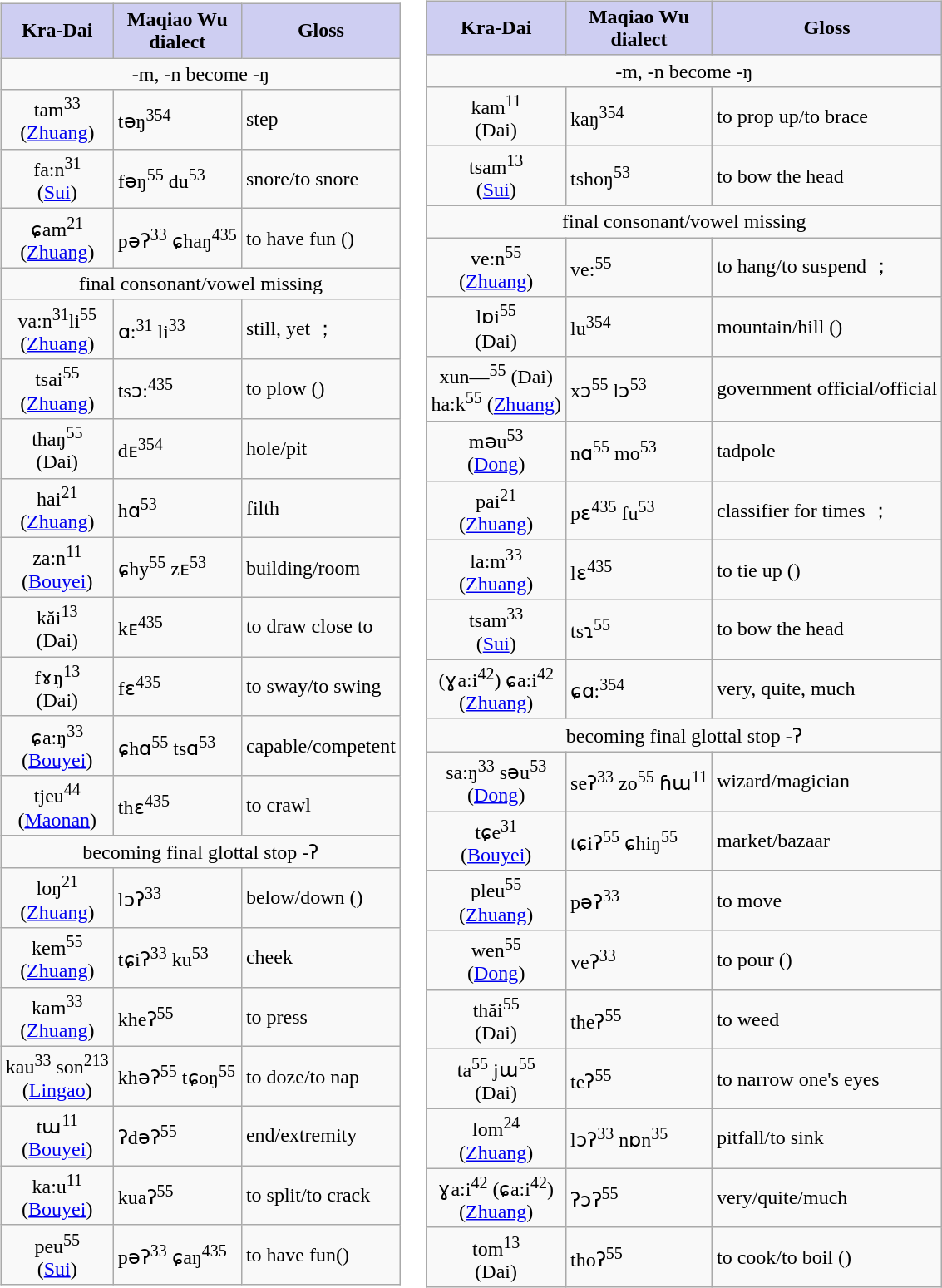<table>
<tr>
<td><br><table class="wikitable mw-collapsible mw-collapsed">
<tr>
<th style="background-color:#CECEF2">Kra-Dai</th>
<th style="background-color:#CECEF2">Maqiao Wu<br>dialect</th>
<th style="background-color:#CECEF2">Gloss</th>
</tr>
<tr>
<td align=center colspan=3>-m, -n become -ŋ</td>
</tr>
<tr>
<td align=center>tam<sup>33</sup> <br>(<a href='#'>Zhuang</a>)</td>
<td>təŋ<sup>354</sup></td>
<td>step </td>
</tr>
<tr>
<td align=center>fa:n<sup>31</sup> <br>(<a href='#'>Sui</a>)</td>
<td>fəŋ<sup>55</sup> du<sup>53</sup></td>
<td>snore/to snore </td>
</tr>
<tr>
<td align=center>ɕam<sup>21</sup> <br>(<a href='#'>Zhuang</a>)</td>
<td>pəʔ<sup>33</sup> ɕhaŋ<sup>435</sup></td>
<td>to have fun () </td>
</tr>
<tr>
<td align=center colspan=3>final consonant/vowel missing</td>
</tr>
<tr>
<td align=center>va:n<sup>31</sup>li<sup>55</sup> <br>(<a href='#'>Zhuang</a>)</td>
<td>ɑ:<sup>31</sup> li<sup>33</sup></td>
<td>still, yet ；</td>
</tr>
<tr>
<td align=center>tsai<sup>55</sup> <br>(<a href='#'>Zhuang</a>)</td>
<td>tsɔ:<sup>435</sup></td>
<td>to plow ()</td>
</tr>
<tr>
<td align=center>thaŋ<sup>55</sup> <br>(Dai)</td>
<td>dᴇ<sup>354</sup></td>
<td>hole/pit </td>
</tr>
<tr>
<td align=center>hai<sup>21</sup> <br>(<a href='#'>Zhuang</a>)</td>
<td>hɑ<sup>53</sup></td>
<td>filth </td>
</tr>
<tr>
<td align=center>za:n<sup>11</sup> <br>(<a href='#'>Bouyei</a>)</td>
<td>ɕhy<sup>55</sup> zᴇ<sup>53</sup></td>
<td>building/room </td>
</tr>
<tr>
<td align=center>kăi<sup>13</sup> <br>(Dai)</td>
<td>kᴇ<sup>435</sup></td>
<td>to draw close to </td>
</tr>
<tr>
<td align=center>fɤŋ<sup>13</sup> <br>(Dai)</td>
<td>fɛ<sup>435</sup></td>
<td>to sway/to swing </td>
</tr>
<tr>
<td align=center>ɕa:ŋ<sup>33</sup> <br>(<a href='#'>Bouyei</a>)</td>
<td>ɕhɑ<sup>55</sup> tsɑ<sup>53</sup></td>
<td>capable/competent </td>
</tr>
<tr>
<td align=center>tjeu<sup>44</sup> <br>(<a href='#'>Maonan</a>)</td>
<td>thɛ<sup>435</sup></td>
<td>to crawl </td>
</tr>
<tr>
<td align=center colspan=3>becoming final glottal stop -ʔ</td>
</tr>
<tr>
<td align=center>loŋ<sup>21</sup> <br>(<a href='#'>Zhuang</a>)</td>
<td>lɔʔ<sup>33</sup></td>
<td>below/down ()</td>
</tr>
<tr>
<td align=center>kem<sup>55</sup> <br>(<a href='#'>Zhuang</a>)</td>
<td>tɕiʔ<sup>33</sup> ku<sup>53</sup></td>
<td>cheek </td>
</tr>
<tr>
<td align=center>kam<sup>33</sup> <br>(<a href='#'>Zhuang</a>)</td>
<td>kheʔ<sup>55</sup></td>
<td>to press </td>
</tr>
<tr>
<td align=center>kau<sup>33</sup> son<sup>213</sup> <br>(<a href='#'>Lingao</a>)</td>
<td>khəʔ<sup>55</sup> tɕoŋ<sup>55</sup></td>
<td>to doze/to nap </td>
</tr>
<tr>
<td align=center>tɯ<sup>11</sup> <br>(<a href='#'>Bouyei</a>)</td>
<td>ʔdəʔ<sup>55</sup></td>
<td>end/extremity </td>
</tr>
<tr>
<td align=center>ka:u<sup>11</sup> <br>(<a href='#'>Bouyei</a>)</td>
<td>kuaʔ<sup>55</sup></td>
<td>to split/to crack  </td>
</tr>
<tr>
<td align=center>peu<sup>55</sup> <br>(<a href='#'>Sui</a>)</td>
<td>pəʔ<sup>33</sup> ɕaŋ<sup>435</sup></td>
<td>to have fun()</td>
</tr>
</table>
</td>
<td><br><table class="wikitable mw-collapsible mw-collapsed">
<tr>
<th style="background-color:#CECEF2">Kra-Dai</th>
<th style="background-color:#CECEF2">Maqiao Wu<br>dialect</th>
<th style="background-color:#CECEF2">Gloss</th>
</tr>
<tr>
<td align=center colspan=3>-m, -n become -ŋ</td>
</tr>
<tr>
<td align=center>kam<sup>11</sup><br>(Dai)</td>
<td>kaŋ<sup>354</sup></td>
<td>to prop up/to brace </td>
</tr>
<tr>
<td align=center>tsam<sup>13</sup><br>(<a href='#'>Sui</a>)</td>
<td>tshoŋ<sup>53</sup></td>
<td>to bow the head </td>
</tr>
<tr>
<td align=center colspan=3>final consonant/vowel missing</td>
</tr>
<tr>
<td align=center>ve:n<sup>55</sup><br>(<a href='#'>Zhuang</a>)</td>
<td>ve:<sup>55</sup></td>
<td>to hang/to suspend ；</td>
</tr>
<tr>
<td align=center>lɒi<sup>55</sup><br>(Dai)</td>
<td>lu<sup>354</sup></td>
<td>mountain/hill ()</td>
</tr>
<tr>
<td align=center>xun—<sup>55</sup> (Dai)<br>ha:k<sup>55</sup> (<a href='#'>Zhuang</a>)</td>
<td>xɔ<sup>55</sup> lɔ<sup>53</sup></td>
<td>government official/official </td>
</tr>
<tr>
<td align=center>məu<sup>53</sup><br>(<a href='#'>Dong</a>)</td>
<td>nɑ<sup>55</sup> mo<sup>53</sup></td>
<td>tadpole </td>
</tr>
<tr>
<td align=center>pai<sup>21</sup><br>(<a href='#'>Zhuang</a>)</td>
<td>pɛ<sup>435</sup> fu<sup>53</sup></td>
<td>classifier for times ；</td>
</tr>
<tr>
<td align=center>la:m<sup>33</sup><br>(<a href='#'>Zhuang</a>)</td>
<td>lɛ<sup>435</sup></td>
<td>to tie up ()</td>
</tr>
<tr>
<td align=center>tsam<sup>33</sup><br>(<a href='#'>Sui</a>)</td>
<td>tsɿ<sup>55</sup></td>
<td>to bow the head </td>
</tr>
<tr>
<td align=center>(ɣa:i<sup>42</sup>) ɕa:i<sup>42</sup><br>(<a href='#'>Zhuang</a>)</td>
<td>ɕɑ:<sup>354</sup></td>
<td>very, quite, much </td>
</tr>
<tr>
<td align=center colspan=3>becoming final glottal stop -ʔ</td>
</tr>
<tr>
<td align=center>sa:ŋ<sup>33</sup> səu<sup>53</sup><br>(<a href='#'>Dong</a>)</td>
<td>seʔ<sup>33</sup> zo<sup>55</sup> ɦɯ<sup>11</sup></td>
<td>wizard/magician </td>
</tr>
<tr>
<td align=center>tɕe<sup>31</sup><br>(<a href='#'>Bouyei</a>)</td>
<td>tɕiʔ<sup>55</sup> ɕhiŋ<sup>55</sup></td>
<td>market/bazaar </td>
</tr>
<tr>
<td align=center>pleu<sup>55</sup><br>(<a href='#'>Zhuang</a>)</td>
<td>pəʔ<sup>33</sup></td>
<td>to move </td>
</tr>
<tr>
<td align=center>wen<sup>55</sup><br>(<a href='#'>Dong</a>)</td>
<td>veʔ<sup>33</sup></td>
<td>to pour ()</td>
</tr>
<tr>
<td align=center>thăi<sup>55</sup><br>(Dai)</td>
<td>theʔ<sup>55</sup></td>
<td>to weed </td>
</tr>
<tr>
<td align=center>ta<sup>55</sup> jɯ<sup>55</sup><br>(Dai)</td>
<td>teʔ<sup>55</sup></td>
<td>to narrow one's eyes </td>
</tr>
<tr>
<td align=center>lom<sup>24</sup><br>(<a href='#'>Zhuang</a>)</td>
<td>lɔʔ<sup>33</sup> nɒn<sup>35</sup></td>
<td>pitfall/to sink </td>
</tr>
<tr>
<td align=center>ɣa:i<sup>42</sup> (ɕa:i<sup>42</sup>)<br>(<a href='#'>Zhuang</a>)</td>
<td>ʔɔʔ<sup>55</sup></td>
<td>very/quite/much </td>
</tr>
<tr>
<td align=center>tom<sup>13</sup> <br>(Dai)</td>
<td>thoʔ<sup>55</sup></td>
<td>to cook/to boil ()</td>
</tr>
</table>
</td>
</tr>
</table>
